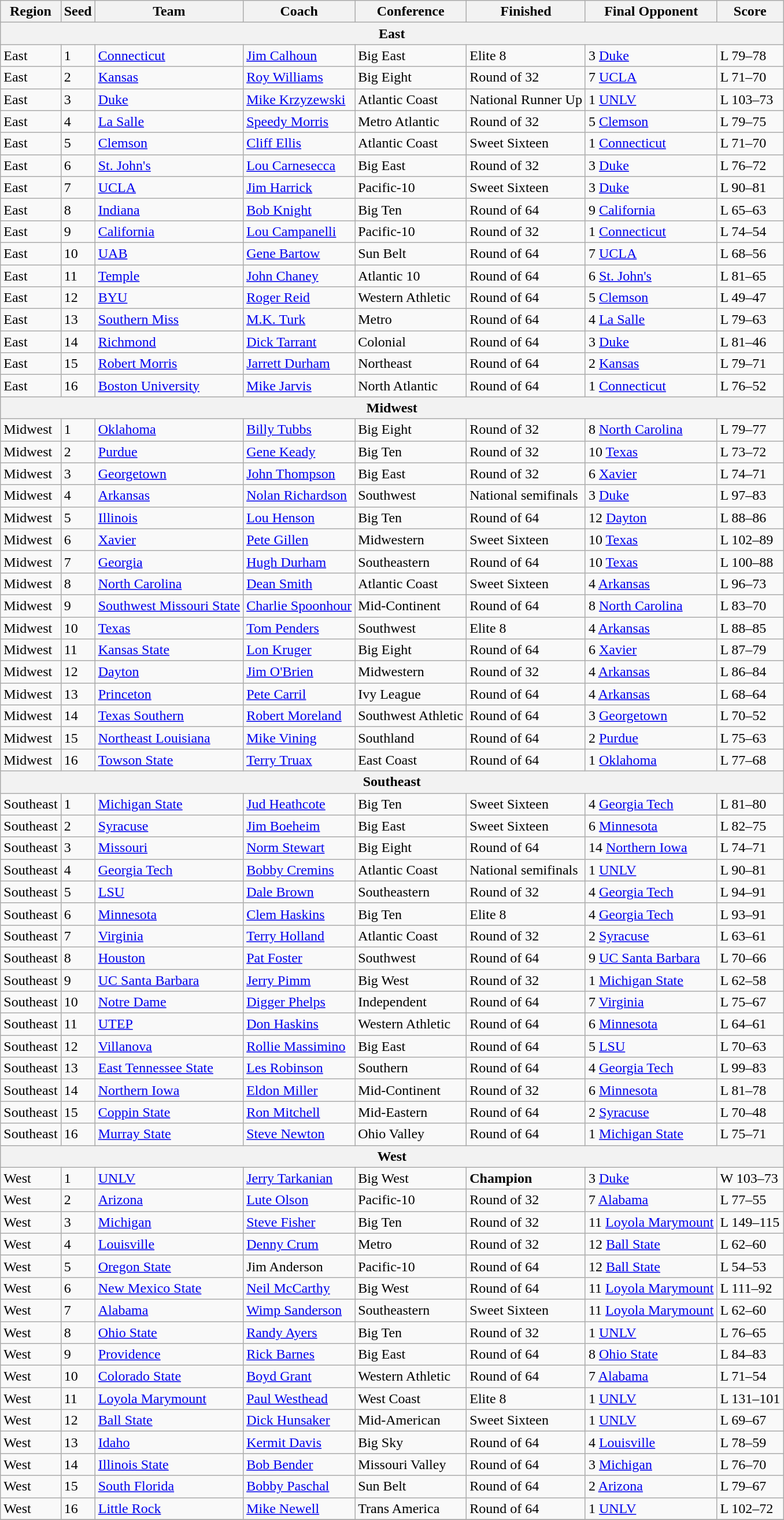<table class=wikitable>
<tr>
<th>Region</th>
<th>Seed</th>
<th>Team</th>
<th>Coach</th>
<th>Conference</th>
<th>Finished</th>
<th>Final Opponent</th>
<th>Score</th>
</tr>
<tr>
<th colspan=8>East</th>
</tr>
<tr>
<td>East</td>
<td>1</td>
<td><a href='#'>Connecticut</a></td>
<td><a href='#'>Jim Calhoun</a></td>
<td>Big East</td>
<td>Elite 8</td>
<td>3 <a href='#'>Duke</a></td>
<td>L 79–78</td>
</tr>
<tr>
<td>East</td>
<td>2</td>
<td><a href='#'>Kansas</a></td>
<td><a href='#'>Roy Williams</a></td>
<td>Big Eight</td>
<td>Round of 32</td>
<td>7 <a href='#'>UCLA</a></td>
<td>L 71–70</td>
</tr>
<tr>
<td>East</td>
<td>3</td>
<td><a href='#'>Duke</a></td>
<td><a href='#'>Mike Krzyzewski</a></td>
<td>Atlantic Coast</td>
<td>National Runner Up</td>
<td>1 <a href='#'>UNLV</a></td>
<td>L 103–73</td>
</tr>
<tr>
<td>East</td>
<td>4</td>
<td><a href='#'>La Salle</a></td>
<td><a href='#'>Speedy Morris</a></td>
<td>Metro Atlantic</td>
<td>Round of 32</td>
<td>5 <a href='#'>Clemson</a></td>
<td>L 79–75</td>
</tr>
<tr>
<td>East</td>
<td>5</td>
<td><a href='#'>Clemson</a></td>
<td><a href='#'>Cliff Ellis</a></td>
<td>Atlantic Coast</td>
<td>Sweet Sixteen</td>
<td>1 <a href='#'>Connecticut</a></td>
<td>L 71–70</td>
</tr>
<tr>
<td>East</td>
<td>6</td>
<td><a href='#'>St. John's</a></td>
<td><a href='#'>Lou Carnesecca</a></td>
<td>Big East</td>
<td>Round of 32</td>
<td>3 <a href='#'>Duke</a></td>
<td>L 76–72</td>
</tr>
<tr>
<td>East</td>
<td>7</td>
<td><a href='#'>UCLA</a></td>
<td><a href='#'>Jim Harrick</a></td>
<td>Pacific-10</td>
<td>Sweet Sixteen</td>
<td>3 <a href='#'>Duke</a></td>
<td>L 90–81</td>
</tr>
<tr>
<td>East</td>
<td>8</td>
<td><a href='#'>Indiana</a></td>
<td><a href='#'>Bob Knight</a></td>
<td>Big Ten</td>
<td>Round of 64</td>
<td>9 <a href='#'>California</a></td>
<td>L 65–63</td>
</tr>
<tr>
<td>East</td>
<td>9</td>
<td><a href='#'>California</a></td>
<td><a href='#'>Lou Campanelli</a></td>
<td>Pacific-10</td>
<td>Round of 32</td>
<td>1 <a href='#'>Connecticut</a></td>
<td>L 74–54</td>
</tr>
<tr>
<td>East</td>
<td>10</td>
<td><a href='#'>UAB</a></td>
<td><a href='#'>Gene Bartow</a></td>
<td>Sun Belt</td>
<td>Round of 64</td>
<td>7 <a href='#'>UCLA</a></td>
<td>L 68–56</td>
</tr>
<tr>
<td>East</td>
<td>11</td>
<td><a href='#'>Temple</a></td>
<td><a href='#'>John Chaney</a></td>
<td>Atlantic 10</td>
<td>Round of 64</td>
<td>6 <a href='#'>St. John's</a></td>
<td>L 81–65</td>
</tr>
<tr>
<td>East</td>
<td>12</td>
<td><a href='#'>BYU</a></td>
<td><a href='#'>Roger Reid</a></td>
<td>Western Athletic</td>
<td>Round of 64</td>
<td>5 <a href='#'>Clemson</a></td>
<td>L 49–47</td>
</tr>
<tr>
<td>East</td>
<td>13</td>
<td><a href='#'>Southern Miss</a></td>
<td><a href='#'>M.K. Turk</a></td>
<td>Metro</td>
<td>Round of 64</td>
<td>4 <a href='#'>La Salle</a></td>
<td>L 79–63</td>
</tr>
<tr>
<td>East</td>
<td>14</td>
<td><a href='#'>Richmond</a></td>
<td><a href='#'>Dick Tarrant</a></td>
<td>Colonial</td>
<td>Round of 64</td>
<td>3 <a href='#'>Duke</a></td>
<td>L 81–46</td>
</tr>
<tr>
<td>East</td>
<td>15</td>
<td><a href='#'>Robert Morris</a></td>
<td><a href='#'>Jarrett Durham</a></td>
<td>Northeast</td>
<td>Round of 64</td>
<td>2 <a href='#'>Kansas</a></td>
<td>L 79–71</td>
</tr>
<tr>
<td>East</td>
<td>16</td>
<td><a href='#'>Boston University</a></td>
<td><a href='#'>Mike Jarvis</a></td>
<td>North Atlantic</td>
<td>Round of 64</td>
<td>1 <a href='#'>Connecticut</a></td>
<td>L 76–52</td>
</tr>
<tr>
<th colspan=8>Midwest</th>
</tr>
<tr>
<td>Midwest</td>
<td>1</td>
<td><a href='#'>Oklahoma</a></td>
<td><a href='#'>Billy Tubbs</a></td>
<td>Big Eight</td>
<td>Round of 32</td>
<td>8 <a href='#'>North Carolina</a></td>
<td>L 79–77</td>
</tr>
<tr>
<td>Midwest</td>
<td>2</td>
<td><a href='#'>Purdue</a></td>
<td><a href='#'>Gene Keady</a></td>
<td>Big Ten</td>
<td>Round of 32</td>
<td>10 <a href='#'>Texas</a></td>
<td>L 73–72</td>
</tr>
<tr>
<td>Midwest</td>
<td>3</td>
<td><a href='#'>Georgetown</a></td>
<td><a href='#'>John Thompson</a></td>
<td>Big East</td>
<td>Round of 32</td>
<td>6 <a href='#'>Xavier</a></td>
<td>L 74–71</td>
</tr>
<tr>
<td>Midwest</td>
<td>4</td>
<td><a href='#'>Arkansas</a></td>
<td><a href='#'>Nolan Richardson</a></td>
<td>Southwest</td>
<td>National semifinals</td>
<td>3 <a href='#'>Duke</a></td>
<td>L 97–83</td>
</tr>
<tr>
<td>Midwest</td>
<td>5</td>
<td><a href='#'>Illinois</a></td>
<td><a href='#'>Lou Henson</a></td>
<td>Big Ten</td>
<td>Round of 64</td>
<td>12 <a href='#'>Dayton</a></td>
<td>L 88–86</td>
</tr>
<tr>
<td>Midwest</td>
<td>6</td>
<td><a href='#'>Xavier</a></td>
<td><a href='#'>Pete Gillen</a></td>
<td>Midwestern</td>
<td>Sweet Sixteen</td>
<td>10 <a href='#'>Texas</a></td>
<td>L 102–89</td>
</tr>
<tr>
<td>Midwest</td>
<td>7</td>
<td><a href='#'>Georgia</a></td>
<td><a href='#'>Hugh Durham</a></td>
<td>Southeastern</td>
<td>Round of 64</td>
<td>10 <a href='#'>Texas</a></td>
<td>L 100–88</td>
</tr>
<tr>
<td>Midwest</td>
<td>8</td>
<td><a href='#'>North Carolina</a></td>
<td><a href='#'>Dean Smith</a></td>
<td>Atlantic Coast</td>
<td>Sweet Sixteen</td>
<td>4 <a href='#'>Arkansas</a></td>
<td>L 96–73</td>
</tr>
<tr>
<td>Midwest</td>
<td>9</td>
<td><a href='#'>Southwest Missouri State</a></td>
<td><a href='#'>Charlie Spoonhour</a></td>
<td>Mid-Continent</td>
<td>Round of 64</td>
<td>8 <a href='#'>North Carolina</a></td>
<td>L 83–70</td>
</tr>
<tr>
<td>Midwest</td>
<td>10</td>
<td><a href='#'>Texas</a></td>
<td><a href='#'>Tom Penders</a></td>
<td>Southwest</td>
<td>Elite 8</td>
<td>4 <a href='#'>Arkansas</a></td>
<td>L 88–85</td>
</tr>
<tr>
<td>Midwest</td>
<td>11</td>
<td><a href='#'>Kansas State</a></td>
<td><a href='#'>Lon Kruger</a></td>
<td>Big Eight</td>
<td>Round of 64</td>
<td>6 <a href='#'>Xavier</a></td>
<td>L 87–79</td>
</tr>
<tr>
<td>Midwest</td>
<td>12</td>
<td><a href='#'>Dayton</a></td>
<td><a href='#'>Jim O'Brien</a></td>
<td>Midwestern</td>
<td>Round of 32</td>
<td>4 <a href='#'>Arkansas</a></td>
<td>L 86–84</td>
</tr>
<tr>
<td>Midwest</td>
<td>13</td>
<td><a href='#'>Princeton</a></td>
<td><a href='#'>Pete Carril</a></td>
<td>Ivy League</td>
<td>Round of 64</td>
<td>4 <a href='#'>Arkansas</a></td>
<td>L 68–64</td>
</tr>
<tr>
<td>Midwest</td>
<td>14</td>
<td><a href='#'>Texas Southern</a></td>
<td><a href='#'>Robert Moreland</a></td>
<td>Southwest Athletic</td>
<td>Round of 64</td>
<td>3 <a href='#'>Georgetown</a></td>
<td>L 70–52</td>
</tr>
<tr>
<td>Midwest</td>
<td>15</td>
<td><a href='#'>Northeast Louisiana</a></td>
<td><a href='#'>Mike Vining</a></td>
<td>Southland</td>
<td>Round of 64</td>
<td>2 <a href='#'>Purdue</a></td>
<td>L 75–63</td>
</tr>
<tr>
<td>Midwest</td>
<td>16</td>
<td><a href='#'>Towson State</a></td>
<td><a href='#'>Terry Truax</a></td>
<td>East Coast</td>
<td>Round of 64</td>
<td>1 <a href='#'>Oklahoma</a></td>
<td>L 77–68</td>
</tr>
<tr>
<th colspan=8>Southeast</th>
</tr>
<tr>
<td>Southeast</td>
<td>1</td>
<td><a href='#'>Michigan State</a></td>
<td><a href='#'>Jud Heathcote</a></td>
<td>Big Ten</td>
<td>Sweet Sixteen</td>
<td>4 <a href='#'>Georgia Tech</a></td>
<td>L 81–80</td>
</tr>
<tr>
<td>Southeast</td>
<td>2</td>
<td><a href='#'>Syracuse</a></td>
<td><a href='#'>Jim Boeheim</a></td>
<td>Big East</td>
<td>Sweet Sixteen</td>
<td>6 <a href='#'>Minnesota</a></td>
<td>L 82–75</td>
</tr>
<tr>
<td>Southeast</td>
<td>3</td>
<td><a href='#'>Missouri</a></td>
<td><a href='#'>Norm Stewart</a></td>
<td>Big Eight</td>
<td>Round of 64</td>
<td>14 <a href='#'>Northern Iowa</a></td>
<td>L 74–71</td>
</tr>
<tr>
<td>Southeast</td>
<td>4</td>
<td><a href='#'>Georgia Tech</a></td>
<td><a href='#'>Bobby Cremins</a></td>
<td>Atlantic Coast</td>
<td>National semifinals</td>
<td>1 <a href='#'>UNLV</a></td>
<td>L 90–81</td>
</tr>
<tr>
<td>Southeast</td>
<td>5</td>
<td><a href='#'>LSU</a></td>
<td><a href='#'>Dale Brown</a></td>
<td>Southeastern</td>
<td>Round of 32</td>
<td>4 <a href='#'>Georgia Tech</a></td>
<td>L 94–91</td>
</tr>
<tr>
<td>Southeast</td>
<td>6</td>
<td><a href='#'>Minnesota</a></td>
<td><a href='#'>Clem Haskins</a></td>
<td>Big Ten</td>
<td>Elite 8</td>
<td>4 <a href='#'>Georgia Tech</a></td>
<td>L 93–91</td>
</tr>
<tr>
<td>Southeast</td>
<td>7</td>
<td><a href='#'>Virginia</a></td>
<td><a href='#'>Terry Holland</a></td>
<td>Atlantic Coast</td>
<td>Round of 32</td>
<td>2 <a href='#'>Syracuse</a></td>
<td>L 63–61</td>
</tr>
<tr>
<td>Southeast</td>
<td>8</td>
<td><a href='#'>Houston</a></td>
<td><a href='#'>Pat Foster</a></td>
<td>Southwest</td>
<td>Round of 64</td>
<td>9 <a href='#'>UC Santa Barbara</a></td>
<td>L 70–66</td>
</tr>
<tr>
<td>Southeast</td>
<td>9</td>
<td><a href='#'>UC Santa Barbara</a></td>
<td><a href='#'>Jerry Pimm</a></td>
<td>Big West</td>
<td>Round of 32</td>
<td>1 <a href='#'>Michigan State</a></td>
<td>L 62–58</td>
</tr>
<tr>
<td>Southeast</td>
<td>10</td>
<td><a href='#'>Notre Dame</a></td>
<td><a href='#'>Digger Phelps</a></td>
<td>Independent</td>
<td>Round of 64</td>
<td>7 <a href='#'>Virginia</a></td>
<td>L 75–67</td>
</tr>
<tr>
<td>Southeast</td>
<td>11</td>
<td><a href='#'>UTEP</a></td>
<td><a href='#'>Don Haskins</a></td>
<td>Western Athletic</td>
<td>Round of 64</td>
<td>6 <a href='#'>Minnesota</a></td>
<td>L 64–61</td>
</tr>
<tr>
<td>Southeast</td>
<td>12</td>
<td><a href='#'>Villanova</a></td>
<td><a href='#'>Rollie Massimino</a></td>
<td>Big East</td>
<td>Round of 64</td>
<td>5 <a href='#'>LSU</a></td>
<td>L 70–63</td>
</tr>
<tr>
<td>Southeast</td>
<td>13</td>
<td><a href='#'>East Tennessee State</a></td>
<td><a href='#'>Les Robinson</a></td>
<td>Southern</td>
<td>Round of 64</td>
<td>4 <a href='#'>Georgia Tech</a></td>
<td>L 99–83</td>
</tr>
<tr>
<td>Southeast</td>
<td>14</td>
<td><a href='#'>Northern Iowa</a></td>
<td><a href='#'>Eldon Miller</a></td>
<td>Mid-Continent</td>
<td>Round of 32</td>
<td>6 <a href='#'>Minnesota</a></td>
<td>L 81–78</td>
</tr>
<tr>
<td>Southeast</td>
<td>15</td>
<td><a href='#'>Coppin State</a></td>
<td><a href='#'>Ron Mitchell</a></td>
<td>Mid-Eastern</td>
<td>Round of 64</td>
<td>2 <a href='#'>Syracuse</a></td>
<td>L 70–48</td>
</tr>
<tr>
<td>Southeast</td>
<td>16</td>
<td><a href='#'>Murray State</a></td>
<td><a href='#'>Steve Newton</a></td>
<td>Ohio Valley</td>
<td>Round of 64</td>
<td>1 <a href='#'>Michigan State</a></td>
<td>L 75–71</td>
</tr>
<tr>
<th colspan=8>West</th>
</tr>
<tr>
<td>West</td>
<td>1</td>
<td><a href='#'>UNLV</a></td>
<td><a href='#'>Jerry Tarkanian</a></td>
<td>Big West</td>
<td><strong>Champion</strong></td>
<td>3 <a href='#'>Duke</a></td>
<td>W 103–73</td>
</tr>
<tr>
<td>West</td>
<td>2</td>
<td><a href='#'>Arizona</a></td>
<td><a href='#'>Lute Olson</a></td>
<td>Pacific-10</td>
<td>Round of 32</td>
<td>7 <a href='#'>Alabama</a></td>
<td>L 77–55</td>
</tr>
<tr>
<td>West</td>
<td>3</td>
<td><a href='#'>Michigan</a></td>
<td><a href='#'>Steve Fisher</a></td>
<td>Big Ten</td>
<td>Round of 32</td>
<td>11 <a href='#'>Loyola Marymount</a></td>
<td>L 149–115</td>
</tr>
<tr>
<td>West</td>
<td>4</td>
<td><a href='#'>Louisville</a></td>
<td><a href='#'>Denny Crum</a></td>
<td>Metro</td>
<td>Round of 32</td>
<td>12 <a href='#'>Ball State</a></td>
<td>L 62–60</td>
</tr>
<tr>
<td>West</td>
<td>5</td>
<td><a href='#'>Oregon State</a></td>
<td>Jim Anderson</td>
<td>Pacific-10</td>
<td>Round of 64</td>
<td>12 <a href='#'>Ball State</a></td>
<td>L 54–53</td>
</tr>
<tr>
<td>West</td>
<td>6</td>
<td><a href='#'>New Mexico State</a></td>
<td><a href='#'>Neil McCarthy</a></td>
<td>Big West</td>
<td>Round of 64</td>
<td>11 <a href='#'>Loyola Marymount</a></td>
<td>L 111–92</td>
</tr>
<tr>
<td>West</td>
<td>7</td>
<td><a href='#'>Alabama</a></td>
<td><a href='#'>Wimp Sanderson</a></td>
<td>Southeastern</td>
<td>Sweet Sixteen</td>
<td>11 <a href='#'>Loyola Marymount</a></td>
<td>L 62–60</td>
</tr>
<tr>
<td>West</td>
<td>8</td>
<td><a href='#'>Ohio State</a></td>
<td><a href='#'>Randy Ayers</a></td>
<td>Big Ten</td>
<td>Round of 32</td>
<td>1 <a href='#'>UNLV</a></td>
<td>L 76–65</td>
</tr>
<tr>
<td>West</td>
<td>9</td>
<td><a href='#'>Providence</a></td>
<td><a href='#'>Rick Barnes</a></td>
<td>Big East</td>
<td>Round of 64</td>
<td>8 <a href='#'>Ohio State</a></td>
<td>L 84–83</td>
</tr>
<tr>
<td>West</td>
<td>10</td>
<td><a href='#'>Colorado State</a></td>
<td><a href='#'>Boyd Grant</a></td>
<td>Western Athletic</td>
<td>Round of 64</td>
<td>7 <a href='#'>Alabama</a></td>
<td>L 71–54</td>
</tr>
<tr>
<td>West</td>
<td>11</td>
<td><a href='#'>Loyola Marymount</a></td>
<td><a href='#'>Paul Westhead</a></td>
<td>West Coast</td>
<td>Elite 8</td>
<td>1 <a href='#'>UNLV</a></td>
<td>L 131–101</td>
</tr>
<tr>
<td>West</td>
<td>12</td>
<td><a href='#'>Ball State</a></td>
<td><a href='#'>Dick Hunsaker</a></td>
<td>Mid-American</td>
<td>Sweet Sixteen</td>
<td>1 <a href='#'>UNLV</a></td>
<td>L 69–67</td>
</tr>
<tr>
<td>West</td>
<td>13</td>
<td><a href='#'>Idaho</a></td>
<td><a href='#'>Kermit Davis</a></td>
<td>Big Sky</td>
<td>Round of 64</td>
<td>4 <a href='#'>Louisville</a></td>
<td>L 78–59</td>
</tr>
<tr>
<td>West</td>
<td>14</td>
<td><a href='#'>Illinois State</a></td>
<td><a href='#'>Bob Bender</a></td>
<td>Missouri Valley</td>
<td>Round of 64</td>
<td>3 <a href='#'>Michigan</a></td>
<td>L 76–70</td>
</tr>
<tr>
<td>West</td>
<td>15</td>
<td><a href='#'>South Florida</a></td>
<td><a href='#'>Bobby Paschal</a></td>
<td>Sun Belt</td>
<td>Round of 64</td>
<td>2 <a href='#'>Arizona</a></td>
<td>L 79–67</td>
</tr>
<tr>
<td>West</td>
<td>16</td>
<td><a href='#'>Little Rock</a></td>
<td><a href='#'>Mike Newell</a></td>
<td>Trans America</td>
<td>Round of 64</td>
<td>1 <a href='#'>UNLV</a></td>
<td>L 102–72</td>
</tr>
<tr>
</tr>
</table>
